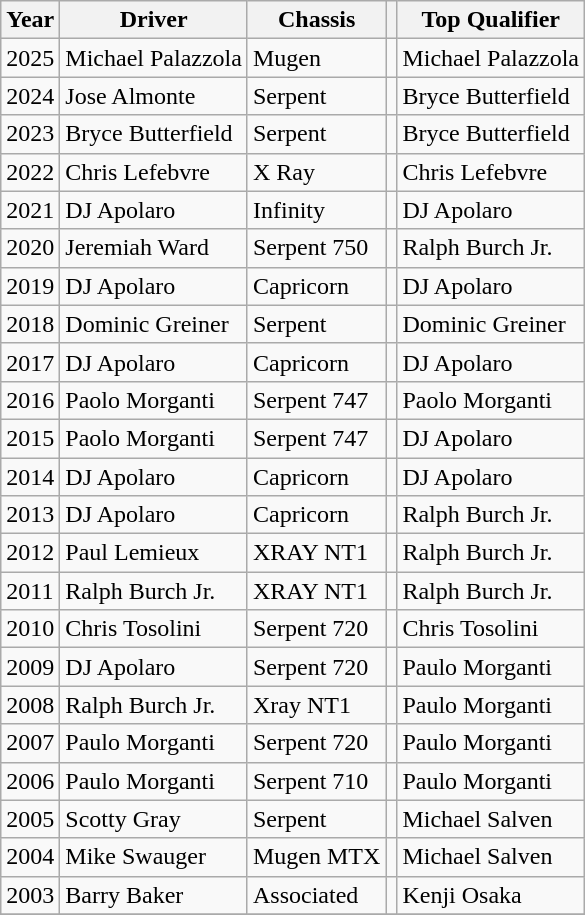<table class="wikitable">
<tr>
<th>Year</th>
<th>Driver</th>
<th>Chassis</th>
<th></th>
<th>Top Qualifier</th>
</tr>
<tr>
<td>2025</td>
<td> Michael Palazzola</td>
<td>Mugen</td>
<td></td>
<td> Michael Palazzola</td>
</tr>
<tr>
<td>2024</td>
<td> Jose Almonte</td>
<td>Serpent</td>
<td></td>
<td> Bryce Butterfield</td>
</tr>
<tr>
<td>2023</td>
<td> Bryce Butterfield</td>
<td>Serpent</td>
<td></td>
<td> Bryce Butterfield</td>
</tr>
<tr>
<td>2022</td>
<td> Chris Lefebvre</td>
<td>X Ray</td>
<td></td>
<td> Chris Lefebvre</td>
</tr>
<tr>
<td>2021</td>
<td> DJ Apolaro</td>
<td>Infinity</td>
<td></td>
<td> DJ Apolaro</td>
</tr>
<tr>
<td>2020</td>
<td> Jeremiah Ward</td>
<td>Serpent 750</td>
<td></td>
<td> Ralph Burch Jr.</td>
</tr>
<tr>
<td>2019</td>
<td> DJ Apolaro</td>
<td>Capricorn</td>
<td></td>
<td> DJ Apolaro</td>
</tr>
<tr>
<td>2018</td>
<td> Dominic Greiner</td>
<td>Serpent</td>
<td></td>
<td> Dominic Greiner</td>
</tr>
<tr>
<td>2017</td>
<td> DJ Apolaro</td>
<td>Capricorn</td>
<td></td>
<td> DJ Apolaro</td>
</tr>
<tr>
<td>2016</td>
<td> Paolo Morganti</td>
<td>Serpent 747</td>
<td></td>
<td> Paolo Morganti</td>
</tr>
<tr>
<td>2015</td>
<td> Paolo Morganti</td>
<td>Serpent 747</td>
<td></td>
<td> DJ Apolaro</td>
</tr>
<tr>
<td>2014</td>
<td> DJ Apolaro</td>
<td>Capricorn</td>
<td></td>
<td> DJ Apolaro</td>
</tr>
<tr>
<td>2013</td>
<td> DJ Apolaro</td>
<td>Capricorn</td>
<td></td>
<td> Ralph Burch Jr.</td>
</tr>
<tr>
<td>2012</td>
<td> Paul Lemieux</td>
<td>XRAY NT1</td>
<td></td>
<td> Ralph Burch Jr.</td>
</tr>
<tr>
<td>2011</td>
<td> Ralph Burch Jr.</td>
<td>XRAY NT1</td>
<td></td>
<td> Ralph Burch Jr.</td>
</tr>
<tr>
<td>2010</td>
<td> Chris Tosolini</td>
<td>Serpent 720</td>
<td></td>
<td> Chris Tosolini</td>
</tr>
<tr>
<td>2009</td>
<td> DJ Apolaro</td>
<td>Serpent 720</td>
<td></td>
<td> Paulo Morganti</td>
</tr>
<tr>
<td>2008</td>
<td> Ralph Burch Jr.</td>
<td>Xray NT1</td>
<td></td>
<td> Paulo Morganti</td>
</tr>
<tr>
<td>2007</td>
<td> Paulo Morganti</td>
<td>Serpent 720</td>
<td></td>
<td> Paulo Morganti</td>
</tr>
<tr>
<td>2006</td>
<td> Paulo Morganti</td>
<td>Serpent 710</td>
<td></td>
<td> Paulo Morganti</td>
</tr>
<tr>
<td>2005</td>
<td> Scotty Gray</td>
<td>Serpent</td>
<td></td>
<td> Michael Salven</td>
</tr>
<tr>
<td>2004</td>
<td> Mike Swauger</td>
<td>Mugen MTX</td>
<td></td>
<td> Michael Salven</td>
</tr>
<tr>
<td>2003</td>
<td> Barry Baker</td>
<td>Associated</td>
<td></td>
<td> Kenji Osaka</td>
</tr>
<tr>
</tr>
</table>
